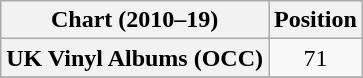<table class="wikitable sortable plainrowheaders" style="text-align:center">
<tr>
<th scope="col">Chart (2010–19)</th>
<th scope="col">Position</th>
</tr>
<tr>
<th scope="row">UK Vinyl Albums (OCC)</th>
<td align="center">71</td>
</tr>
<tr>
</tr>
</table>
